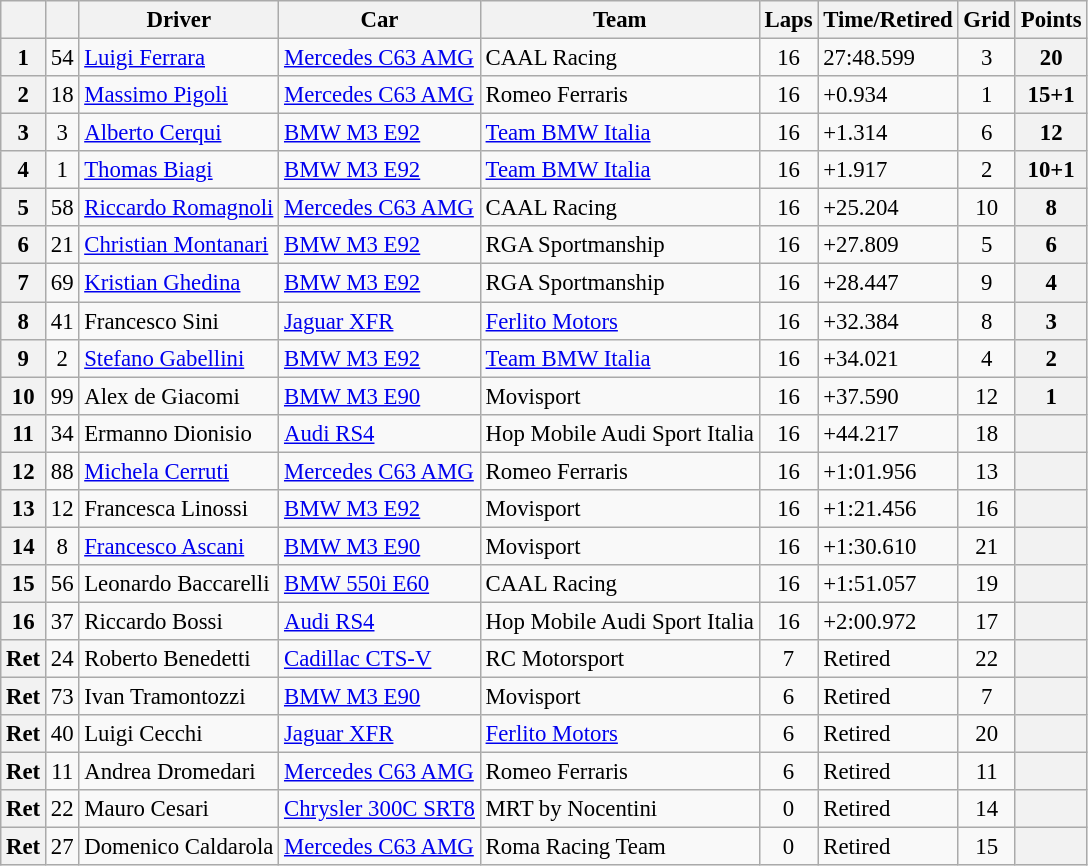<table class="wikitable sortable" style="font-size:95%">
<tr>
<th></th>
<th></th>
<th>Driver</th>
<th>Car</th>
<th>Team</th>
<th>Laps</th>
<th>Time/Retired</th>
<th>Grid</th>
<th>Points</th>
</tr>
<tr>
<th>1</th>
<td align=center>54</td>
<td> <a href='#'>Luigi Ferrara</a></td>
<td><a href='#'>Mercedes C63 AMG</a></td>
<td> CAAL Racing</td>
<td align=center>16</td>
<td>27:48.599</td>
<td align=center>3</td>
<th>20</th>
</tr>
<tr>
<th>2</th>
<td align=center>18</td>
<td> <a href='#'>Massimo Pigoli</a></td>
<td><a href='#'>Mercedes C63 AMG</a></td>
<td> Romeo Ferraris</td>
<td align=center>16</td>
<td>+0.934</td>
<td align=center>1</td>
<th>15+1</th>
</tr>
<tr>
<th>3</th>
<td align=center>3</td>
<td> <a href='#'>Alberto Cerqui</a></td>
<td><a href='#'>BMW M3 E92</a></td>
<td> <a href='#'>Team BMW Italia</a></td>
<td align=center>16</td>
<td>+1.314</td>
<td align=center>6</td>
<th>12</th>
</tr>
<tr>
<th>4</th>
<td align=center>1</td>
<td> <a href='#'>Thomas Biagi</a></td>
<td><a href='#'>BMW M3 E92</a></td>
<td> <a href='#'>Team BMW Italia</a></td>
<td align=center>16</td>
<td>+1.917</td>
<td align=center>2</td>
<th>10+1</th>
</tr>
<tr>
<th>5</th>
<td align=center>58</td>
<td> <a href='#'>Riccardo Romagnoli</a></td>
<td><a href='#'>Mercedes C63 AMG</a></td>
<td> CAAL Racing</td>
<td align=center>16</td>
<td>+25.204</td>
<td align=center>10</td>
<th>8</th>
</tr>
<tr>
<th>6</th>
<td align=center>21</td>
<td> <a href='#'>Christian Montanari</a></td>
<td><a href='#'>BMW M3 E92</a></td>
<td> RGA Sportmanship</td>
<td align=center>16</td>
<td>+27.809</td>
<td align=center>5</td>
<th>6</th>
</tr>
<tr>
<th>7</th>
<td align=center>69</td>
<td> <a href='#'>Kristian Ghedina</a></td>
<td><a href='#'>BMW M3 E92</a></td>
<td> RGA Sportmanship</td>
<td align=center>16</td>
<td>+28.447</td>
<td align=center>9</td>
<th>4</th>
</tr>
<tr>
<th>8</th>
<td align=center>41</td>
<td> Francesco Sini</td>
<td><a href='#'>Jaguar XFR</a></td>
<td> <a href='#'>Ferlito Motors</a></td>
<td align=center>16</td>
<td>+32.384</td>
<td align=center>8</td>
<th>3</th>
</tr>
<tr>
<th>9</th>
<td align=center>2</td>
<td> <a href='#'>Stefano Gabellini</a></td>
<td><a href='#'>BMW M3 E92</a></td>
<td> <a href='#'>Team BMW Italia</a></td>
<td align=center>16</td>
<td>+34.021</td>
<td align=center>4</td>
<th>2</th>
</tr>
<tr>
<th>10</th>
<td align=center>99</td>
<td> Alex de Giacomi</td>
<td><a href='#'>BMW M3 E90</a></td>
<td> Movisport</td>
<td align=center>16</td>
<td>+37.590</td>
<td align=center>12</td>
<th>1</th>
</tr>
<tr>
<th>11</th>
<td align=center>34</td>
<td> Ermanno Dionisio</td>
<td><a href='#'>Audi RS4</a></td>
<td> Hop Mobile Audi Sport Italia</td>
<td align=center>16</td>
<td>+44.217</td>
<td align=center>18</td>
<th></th>
</tr>
<tr>
<th>12</th>
<td align=center>88</td>
<td> <a href='#'>Michela Cerruti</a></td>
<td><a href='#'>Mercedes C63 AMG</a></td>
<td> Romeo Ferraris</td>
<td align=center>16</td>
<td>+1:01.956</td>
<td align=center>13</td>
<th></th>
</tr>
<tr>
<th>13</th>
<td align=center>12</td>
<td> Francesca Linossi</td>
<td><a href='#'>BMW M3 E92</a></td>
<td> Movisport</td>
<td align=center>16</td>
<td>+1:21.456</td>
<td align=center>16</td>
<th></th>
</tr>
<tr>
<th>14</th>
<td align=center>8</td>
<td> <a href='#'>Francesco Ascani</a></td>
<td><a href='#'>BMW M3 E90</a></td>
<td> Movisport</td>
<td align=center>16</td>
<td>+1:30.610</td>
<td align=center>21</td>
<th></th>
</tr>
<tr>
<th>15</th>
<td align=center>56</td>
<td> Leonardo Baccarelli</td>
<td><a href='#'>BMW 550i E60</a></td>
<td> CAAL Racing</td>
<td align=center>16</td>
<td>+1:51.057</td>
<td align=center>19</td>
<th></th>
</tr>
<tr>
<th>16</th>
<td align=center>37</td>
<td> Riccardo Bossi</td>
<td><a href='#'>Audi RS4</a></td>
<td> Hop Mobile Audi Sport Italia</td>
<td align=center>16</td>
<td>+2:00.972</td>
<td align=center>17</td>
<th></th>
</tr>
<tr>
<th>Ret</th>
<td align=center>24</td>
<td> Roberto Benedetti</td>
<td><a href='#'>Cadillac CTS-V</a></td>
<td> RC Motorsport</td>
<td align=center>7</td>
<td>Retired</td>
<td align=center>22</td>
<th></th>
</tr>
<tr>
<th>Ret</th>
<td align=center>73</td>
<td> Ivan Tramontozzi</td>
<td><a href='#'>BMW M3 E90</a></td>
<td> Movisport</td>
<td align=center>6</td>
<td>Retired</td>
<td align=center>7</td>
<th></th>
</tr>
<tr>
<th>Ret</th>
<td align=center>40</td>
<td> Luigi Cecchi</td>
<td><a href='#'>Jaguar XFR</a></td>
<td> <a href='#'>Ferlito Motors</a></td>
<td align=center>6</td>
<td>Retired</td>
<td align=center>20</td>
<th></th>
</tr>
<tr>
<th>Ret</th>
<td align=center>11</td>
<td> Andrea Dromedari</td>
<td><a href='#'>Mercedes C63 AMG</a></td>
<td> Romeo Ferraris</td>
<td align=center>6</td>
<td>Retired</td>
<td align=center>11</td>
<th></th>
</tr>
<tr>
<th>Ret</th>
<td align=center>22</td>
<td> Mauro Cesari</td>
<td><a href='#'>Chrysler 300C SRT8</a></td>
<td> MRT by Nocentini</td>
<td align=center>0</td>
<td>Retired</td>
<td align=center>14</td>
<th></th>
</tr>
<tr>
<th>Ret</th>
<td align=center>27</td>
<td> Domenico Caldarola</td>
<td><a href='#'>Mercedes C63 AMG</a></td>
<td> Roma Racing Team</td>
<td align=center>0</td>
<td>Retired</td>
<td align=center>15</td>
<th></th>
</tr>
</table>
